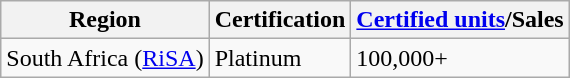<table class="wikitable">
<tr>
<th>Region</th>
<th>Certification</th>
<th><a href='#'>Certified units</a>/Sales</th>
</tr>
<tr>
<td>South Africa (<a href='#'>RiSA</a>)</td>
<td>Platinum</td>
<td>100,000+</td>
</tr>
</table>
